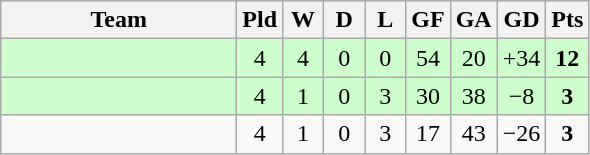<table class="wikitable" style="text-align:center;">
<tr>
<th width=150>Team</th>
<th width=20>Pld</th>
<th width=20>W</th>
<th width=20>D</th>
<th width=20>L</th>
<th width=20>GF</th>
<th width=20>GA</th>
<th width=20>GD</th>
<th width=20>Pts</th>
</tr>
<tr bgcolor=ccffcc>
<td align="left"></td>
<td>4</td>
<td>4</td>
<td>0</td>
<td>0</td>
<td>54</td>
<td>20</td>
<td>+34</td>
<td><strong>12</strong></td>
</tr>
<tr bgcolor=ccffcc>
<td align="left"></td>
<td>4</td>
<td>1</td>
<td>0</td>
<td>3</td>
<td>30</td>
<td>38</td>
<td>−8</td>
<td><strong>3</strong></td>
</tr>
<tr>
<td align="left"></td>
<td>4</td>
<td>1</td>
<td>0</td>
<td>3</td>
<td>17</td>
<td>43</td>
<td>−26</td>
<td><strong>3</strong></td>
</tr>
</table>
